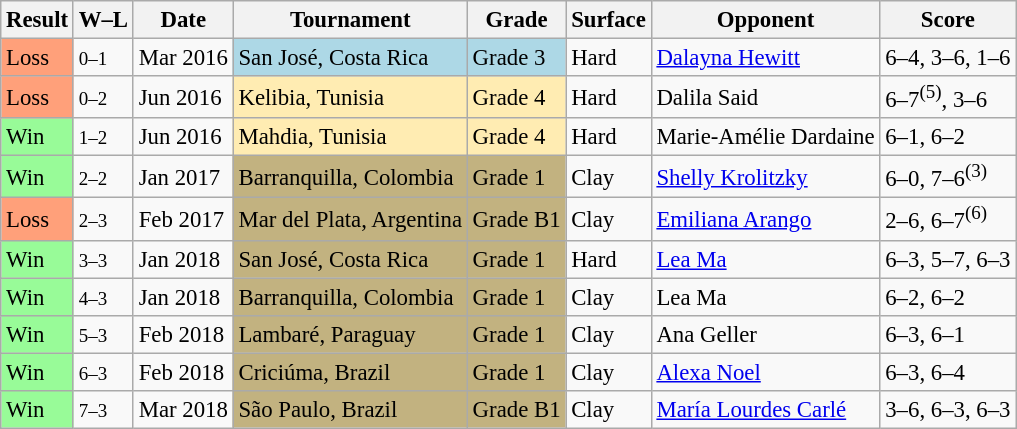<table class="sortable wikitable" style="font-size:95%;">
<tr>
<th>Result</th>
<th class="unsortable">W–L</th>
<th>Date</th>
<th>Tournament</th>
<th>Grade</th>
<th>Surface</th>
<th>Opponent</th>
<th class="unsortable">Score</th>
</tr>
<tr>
<td style="background:#ffa07a;">Loss</td>
<td><small>0–1</small></td>
<td>Mar 2016</td>
<td bgcolor="lightblue">San José, Costa Rica</td>
<td bgcolor="lightblue">Grade 3</td>
<td>Hard</td>
<td> <a href='#'>Dalayna Hewitt</a></td>
<td>6–4, 3–6, 1–6</td>
</tr>
<tr>
<td style="background:#ffa07a;">Loss</td>
<td><small>0–2</small></td>
<td>Jun 2016</td>
<td bgcolor="#ffecb2">Kelibia, Tunisia</td>
<td bgcolor="#ffecb2">Grade 4</td>
<td>Hard</td>
<td> Dalila Said</td>
<td>6–7<sup>(5)</sup>, 3–6</td>
</tr>
<tr>
<td bgcolor="98FB98">Win</td>
<td><small>1–2</small></td>
<td>Jun 2016</td>
<td bgcolor="#ffecb2">Mahdia, Tunisia</td>
<td bgcolor="#ffecb2">Grade 4</td>
<td>Hard</td>
<td> Marie-Amélie Dardaine</td>
<td>6–1, 6–2</td>
</tr>
<tr>
<td bgcolor="98FB98">Win</td>
<td><small>2–2</small></td>
<td>Jan 2017</td>
<td bgcolor="#C2B280">Barranquilla, Colombia</td>
<td bgcolor="#C2B280">Grade 1</td>
<td>Clay</td>
<td> <a href='#'>Shelly Krolitzky</a></td>
<td>6–0, 7–6<sup>(3)</sup></td>
</tr>
<tr>
<td style="background:#ffa07a;">Loss</td>
<td><small>2–3</small></td>
<td>Feb 2017</td>
<td bgcolor="#C2B280">Mar del Plata, Argentina</td>
<td bgcolor="#C2B280">Grade B1</td>
<td>Clay</td>
<td> <a href='#'>Emiliana Arango</a></td>
<td>2–6, 6–7<sup>(6)</sup></td>
</tr>
<tr>
<td bgcolor="98FB98">Win</td>
<td><small>3–3</small></td>
<td>Jan 2018</td>
<td bgcolor="#C2B280">San José, Costa Rica</td>
<td bgcolor="#C2B280">Grade 1</td>
<td>Hard</td>
<td> <a href='#'>Lea Ma</a></td>
<td>6–3, 5–7, 6–3</td>
</tr>
<tr>
<td bgcolor="98FB98">Win</td>
<td><small>4–3</small></td>
<td>Jan 2018</td>
<td bgcolor="#C2B280">Barranquilla, Colombia</td>
<td bgcolor="#C2B280">Grade 1</td>
<td>Clay</td>
<td> Lea Ma</td>
<td>6–2, 6–2</td>
</tr>
<tr>
<td bgcolor="98FB98">Win</td>
<td><small>5–3</small></td>
<td>Feb 2018</td>
<td bgcolor="#C2B280">Lambaré, Paraguay</td>
<td bgcolor="#C2B280">Grade 1</td>
<td>Clay</td>
<td> Ana Geller</td>
<td>6–3, 6–1</td>
</tr>
<tr>
<td bgcolor="98FB98">Win</td>
<td><small>6–3</small></td>
<td>Feb 2018</td>
<td bgcolor="#C2B280">Criciúma, Brazil</td>
<td bgcolor="#C2B280">Grade 1</td>
<td>Clay</td>
<td> <a href='#'>Alexa Noel</a></td>
<td>6–3, 6–4</td>
</tr>
<tr>
<td bgcolor="98FB98">Win</td>
<td><small>7–3</small></td>
<td>Mar 2018</td>
<td bgcolor="#C2B280">São Paulo, Brazil</td>
<td bgcolor="#C2B280">Grade B1</td>
<td>Clay</td>
<td> <a href='#'>María Lourdes Carlé</a></td>
<td>3–6, 6–3, 6–3</td>
</tr>
</table>
